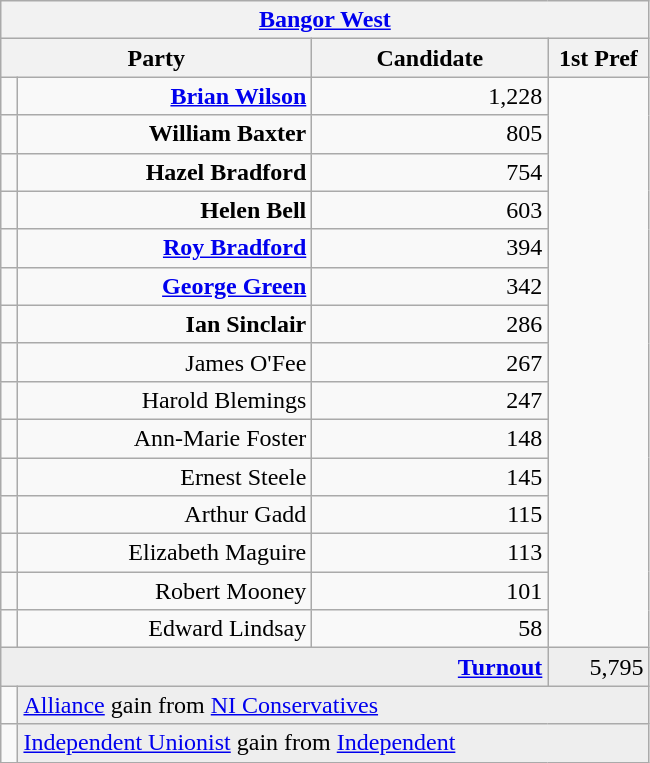<table class="wikitable">
<tr>
<th colspan="4" align="center"><a href='#'>Bangor West</a></th>
</tr>
<tr>
<th colspan="2" align="center" width=200>Party</th>
<th width=150>Candidate</th>
<th width=60>1st Pref</th>
</tr>
<tr>
<td></td>
<td align="right"><strong><a href='#'>Brian Wilson</a></strong></td>
<td align="right">1,228</td>
</tr>
<tr>
<td></td>
<td align="right"><strong>William Baxter</strong></td>
<td align="right">805</td>
</tr>
<tr>
<td></td>
<td align="right"><strong>Hazel Bradford</strong></td>
<td align="right">754</td>
</tr>
<tr>
<td></td>
<td align="right"><strong>Helen Bell</strong></td>
<td align="right">603</td>
</tr>
<tr>
<td></td>
<td align="right"><strong><a href='#'>Roy Bradford</a></strong></td>
<td align="right">394</td>
</tr>
<tr>
<td></td>
<td align="right"><strong><a href='#'>George Green</a></strong></td>
<td align="right">342</td>
</tr>
<tr>
<td></td>
<td align="right"><strong>Ian Sinclair</strong></td>
<td align="right">286</td>
</tr>
<tr>
<td></td>
<td align="right">James O'Fee</td>
<td align="right">267</td>
</tr>
<tr>
<td></td>
<td align="right">Harold Blemings</td>
<td align="right">247</td>
</tr>
<tr>
<td></td>
<td align="right">Ann-Marie Foster</td>
<td align="right">148</td>
</tr>
<tr>
<td></td>
<td align="right">Ernest Steele</td>
<td align="right">145</td>
</tr>
<tr>
<td></td>
<td align="right">Arthur Gadd</td>
<td align="right">115</td>
</tr>
<tr>
<td></td>
<td align="right">Elizabeth Maguire</td>
<td align="right">113</td>
</tr>
<tr>
<td></td>
<td align="right">Robert Mooney</td>
<td align="right">101</td>
</tr>
<tr>
<td></td>
<td align="right">Edward Lindsay</td>
<td align="right">58</td>
</tr>
<tr bgcolor="EEEEEE">
<td colspan=3 align="right"><strong><a href='#'>Turnout</a></strong></td>
<td align="right">5,795</td>
</tr>
<tr>
<td bgcolor=></td>
<td colspan=4 bgcolor="EEEEEE"><a href='#'>Alliance</a> gain from <a href='#'>NI Conservatives</a></td>
</tr>
<tr>
<td bgcolor=></td>
<td colspan=3 bgcolor="EEEEEE"><a href='#'>Independent Unionist</a> gain from <a href='#'>Independent</a></td>
</tr>
</table>
